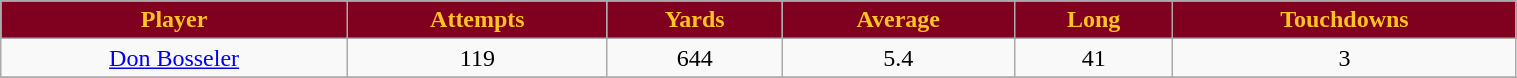<table class="wikitable" width="80%">
<tr align="center"  style="background:#800020;color:#ffc322;">
<td><strong>Player</strong></td>
<td><strong>Attempts</strong></td>
<td><strong>Yards</strong></td>
<td><strong>Average</strong></td>
<td><strong>Long</strong></td>
<td><strong>Touchdowns</strong></td>
</tr>
<tr align="center" bgcolor="">
<td><a href='#'>Don Bosseler</a></td>
<td>119</td>
<td>644</td>
<td>5.4</td>
<td>41</td>
<td>3</td>
</tr>
<tr align="center" bgcolor="">
</tr>
</table>
